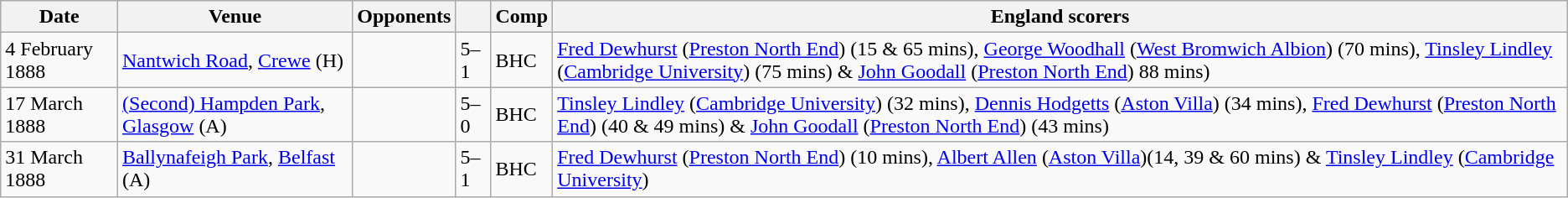<table class="wikitable">
<tr>
<th>Date</th>
<th>Venue</th>
<th>Opponents</th>
<th></th>
<th>Comp</th>
<th>England scorers</th>
</tr>
<tr>
<td>4 February 1888</td>
<td><a href='#'>Nantwich Road</a>, <a href='#'>Crewe</a> (H)</td>
<td></td>
<td>5–1</td>
<td>BHC</td>
<td><a href='#'>Fred Dewhurst</a> (<a href='#'>Preston North End</a>) (15 & 65 mins), <a href='#'>George Woodhall</a> (<a href='#'>West Bromwich Albion</a>) (70 mins), <a href='#'>Tinsley Lindley</a> (<a href='#'>Cambridge University</a>) (75 mins) & <a href='#'>John Goodall</a> (<a href='#'>Preston North End</a>) 88 mins)</td>
</tr>
<tr>
<td>17 March 1888</td>
<td><a href='#'>(Second) Hampden Park</a>, <a href='#'>Glasgow</a> (A)</td>
<td></td>
<td>5–0</td>
<td>BHC</td>
<td><a href='#'>Tinsley Lindley</a> (<a href='#'>Cambridge University</a>) (32 mins), <a href='#'>Dennis Hodgetts</a> (<a href='#'>Aston Villa</a>) (34 mins), <a href='#'>Fred Dewhurst</a> (<a href='#'>Preston North End</a>) (40 & 49 mins) & <a href='#'>John Goodall</a> (<a href='#'>Preston North End</a>) (43 mins)</td>
</tr>
<tr>
<td>31 March 1888</td>
<td><a href='#'>Ballynafeigh Park</a>, <a href='#'>Belfast</a> (A)</td>
<td></td>
<td>5–1</td>
<td>BHC</td>
<td><a href='#'>Fred Dewhurst</a> (<a href='#'>Preston North End</a>) (10 mins), <a href='#'>Albert Allen</a> (<a href='#'>Aston Villa</a>)(14, 39 & 60 mins) & <a href='#'>Tinsley Lindley</a> (<a href='#'>Cambridge University</a>)</td>
</tr>
</table>
